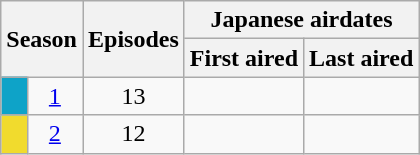<table class="wikitable plainrowheaders" style="text-align:center;">
<tr>
<th colspan="2" rowspan="2">Season</th>
<th rowspan="2">Episodes</th>
<th colspan="2">Japanese airdates</th>
</tr>
<tr>
<th>First aired</th>
<th>Last aired</th>
</tr>
<tr>
<td style="background: #0EA3C8;"></td>
<td><a href='#'>1</a></td>
<td>13</td>
<td></td>
<td></td>
</tr>
<tr>
<td style="background: #F1DB2D;"></td>
<td><a href='#'>2</a></td>
<td>12</td>
<td></td>
<td></td>
</tr>
</table>
